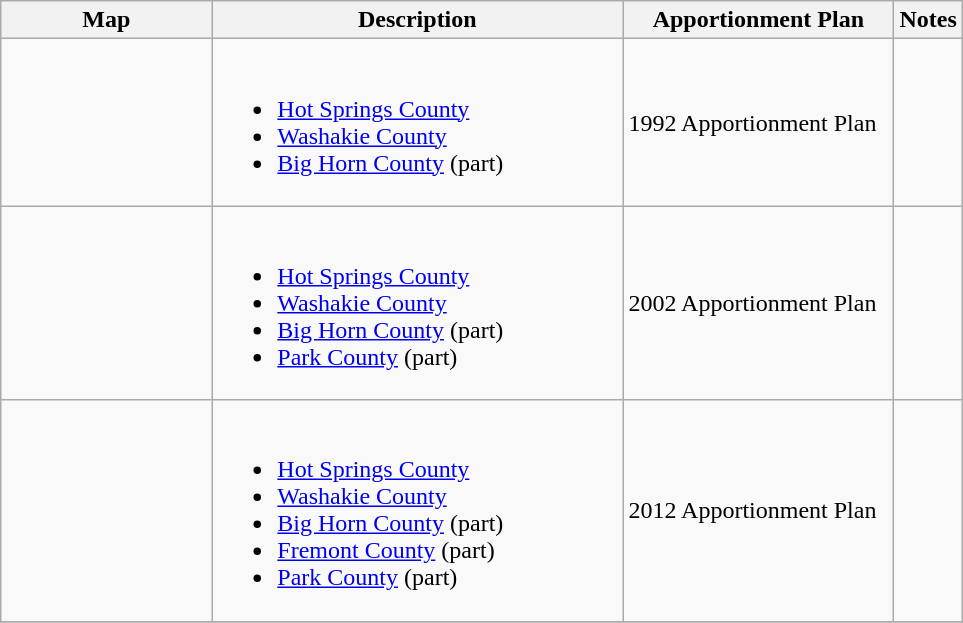<table class="wikitable sortable">
<tr>
<th style="width:100pt;">Map</th>
<th style="width:200pt;">Description</th>
<th style="width:130pt;">Apportionment Plan</th>
<th style="width:15pt;">Notes</th>
</tr>
<tr>
<td></td>
<td><br><ul><li><a href='#'>Hot Springs County</a></li><li><a href='#'>Washakie County</a></li><li><a href='#'>Big Horn County</a> (part)</li></ul></td>
<td>1992 Apportionment Plan</td>
<td></td>
</tr>
<tr>
<td></td>
<td><br><ul><li><a href='#'>Hot Springs County</a></li><li><a href='#'>Washakie County</a></li><li><a href='#'>Big Horn County</a> (part)</li><li><a href='#'>Park County</a> (part)</li></ul></td>
<td>2002 Apportionment Plan</td>
<td></td>
</tr>
<tr>
<td></td>
<td><br><ul><li><a href='#'>Hot Springs County</a></li><li><a href='#'>Washakie County</a></li><li><a href='#'>Big Horn County</a> (part)</li><li><a href='#'>Fremont County</a> (part)</li><li><a href='#'>Park County</a> (part)</li></ul></td>
<td>2012 Apportionment Plan</td>
<td></td>
</tr>
<tr>
</tr>
</table>
